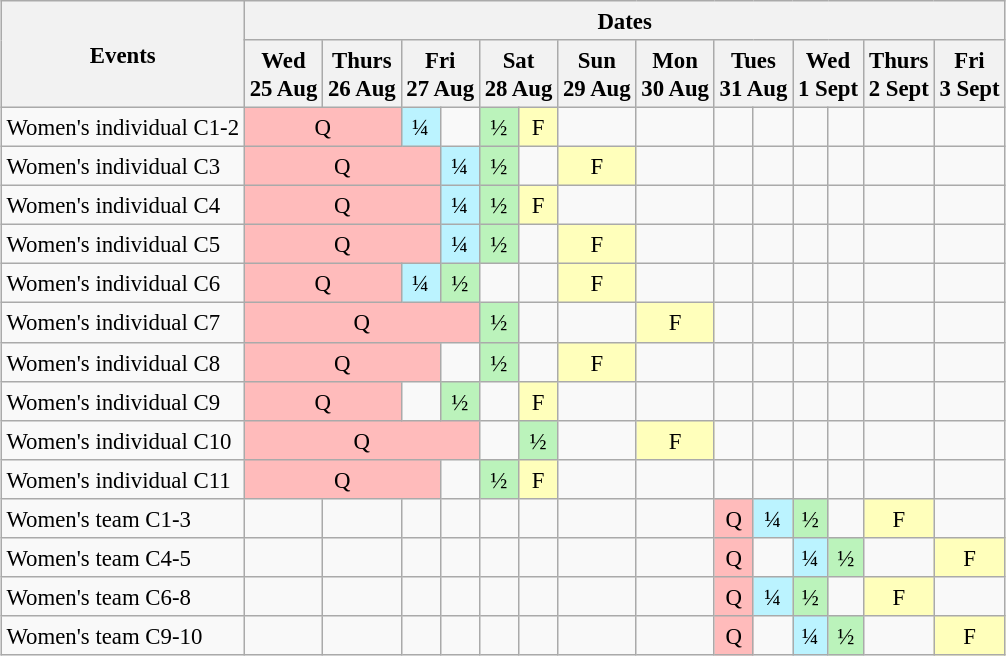<table class="wikitable" style="margin:0.5em auto; font-size:95%; line-height:1.25em;">
<tr>
<th rowspan=2>Events</th>
<th colspan=14>Dates</th>
</tr>
<tr>
<th>Wed<br>25 Aug</th>
<th>Thurs<br>26 Aug</th>
<th colspan=2>Fri<br>27 Aug</th>
<th colspan=2>Sat<br>28 Aug</th>
<th>Sun<br>29 Aug</th>
<th>Mon<br>30 Aug</th>
<th colspan=2>Tues<br>31 Aug</th>
<th colspan=2>Wed<br>1 Sept</th>
<th>Thurs<br>2 Sept</th>
<th>Fri<br>3 Sept</th>
</tr>
<tr align=center>
<td align=left>Women's individual C1-2</td>
<td colspan=2 bgcolor="#FFBBBB">Q</td>
<td bgcolor="#BBF3FF">¼</td>
<td></td>
<td bgcolor="#BBF3BB">½</td>
<td bgcolor="#FFFFBB">F</td>
<td></td>
<td></td>
<td></td>
<td></td>
<td></td>
<td></td>
<td></td>
<td></td>
</tr>
<tr align=center>
<td align=left>Women's individual C3</td>
<td colspan=3 bgcolor="#FFBBBB">Q</td>
<td bgcolor="#BBF3FF">¼</td>
<td bgcolor="#BBF3BB">½</td>
<td></td>
<td bgcolor="#FFFFBB">F</td>
<td></td>
<td></td>
<td></td>
<td></td>
<td></td>
<td></td>
<td></td>
</tr>
<tr align=center>
<td align=left>Women's individual C4</td>
<td colspan=3 bgcolor="#FFBBBB">Q</td>
<td bgcolor="#BBF3FF">¼</td>
<td bgcolor="#BBF3BB">½</td>
<td bgcolor="#FFFFBB">F</td>
<td></td>
<td></td>
<td></td>
<td></td>
<td></td>
<td></td>
<td></td>
<td></td>
</tr>
<tr align=center>
<td align=left>Women's individual C5</td>
<td colspan=3 bgcolor="#FFBBBB">Q</td>
<td bgcolor="#BBF3FF">¼</td>
<td bgcolor="#BBF3BB">½</td>
<td></td>
<td bgcolor="#FFFFBB">F</td>
<td></td>
<td></td>
<td></td>
<td></td>
<td></td>
<td></td>
<td></td>
</tr>
<tr align=center>
<td align=left>Women's individual C6</td>
<td colspan=2 bgcolor="#FFBBBB">Q</td>
<td bgcolor="#BBF3FF">¼</td>
<td bgcolor="#BBF3BB">½</td>
<td></td>
<td></td>
<td bgcolor="#FFFFBB">F</td>
<td></td>
<td></td>
<td></td>
<td></td>
<td></td>
<td></td>
<td></td>
</tr>
<tr align=center>
<td align=left>Women's individual C7</td>
<td colspan=4 bgcolor="#FFBBBB">Q</td>
<td bgcolor="#BBF3BB">½</td>
<td></td>
<td></td>
<td bgcolor="#FFFFBB">F</td>
<td></td>
<td></td>
<td></td>
<td></td>
<td></td>
<td></td>
</tr>
<tr align=center>
<td align=left>Women's individual C8</td>
<td colspan=3 bgcolor="#FFBBBB">Q</td>
<td></td>
<td bgcolor="#BBF3BB">½</td>
<td></td>
<td bgcolor="#FFFFBB">F</td>
<td></td>
<td></td>
<td></td>
<td></td>
<td></td>
<td></td>
<td></td>
</tr>
<tr align=center>
<td align=left>Women's individual C9</td>
<td colspan=2 bgcolor="#FFBBBB">Q</td>
<td></td>
<td bgcolor="#BBF3BB">½</td>
<td></td>
<td bgcolor="#FFFFBB">F</td>
<td></td>
<td></td>
<td></td>
<td></td>
<td></td>
<td></td>
<td></td>
<td></td>
</tr>
<tr align=center>
<td align=left>Women's individual C10</td>
<td colspan=4 bgcolor="#FFBBBB">Q</td>
<td></td>
<td bgcolor="#BBF3BB">½</td>
<td></td>
<td bgcolor="#FFFFBB">F</td>
<td></td>
<td></td>
<td></td>
<td></td>
<td></td>
<td></td>
</tr>
<tr align=center>
<td align=left>Women's individual C11</td>
<td colspan=3 bgcolor="#FFBBBB">Q</td>
<td></td>
<td bgcolor="#BBF3BB">½</td>
<td bgcolor="#FFFFBB">F</td>
<td></td>
<td></td>
<td></td>
<td></td>
<td></td>
<td></td>
<td></td>
<td></td>
</tr>
<tr align=center>
<td align=left>Women's team C1-3</td>
<td></td>
<td></td>
<td></td>
<td></td>
<td></td>
<td></td>
<td></td>
<td></td>
<td bgcolor="#FFBBBB">Q</td>
<td bgcolor="#BBF3FF">¼</td>
<td bgcolor="#BBF3BB">½</td>
<td></td>
<td bgcolor="#FFFFBB">F</td>
<td></td>
</tr>
<tr align=center>
<td align=left>Women's team C4-5</td>
<td></td>
<td></td>
<td></td>
<td></td>
<td></td>
<td></td>
<td></td>
<td></td>
<td bgcolor="#FFBBBB">Q</td>
<td></td>
<td bgcolor="#BBF3FF">¼</td>
<td bgcolor="#BBF3BB">½</td>
<td></td>
<td bgcolor="#FFFFBB">F</td>
</tr>
<tr align=center>
<td align=left>Women's team C6-8</td>
<td></td>
<td></td>
<td></td>
<td></td>
<td></td>
<td></td>
<td></td>
<td></td>
<td bgcolor="#FFBBBB">Q</td>
<td bgcolor="#BBF3FF">¼</td>
<td bgcolor="#BBF3BB">½</td>
<td></td>
<td bgcolor="#FFFFBB">F</td>
<td></td>
</tr>
<tr align=center>
<td align=left>Women's team C9-10</td>
<td></td>
<td></td>
<td></td>
<td></td>
<td></td>
<td></td>
<td></td>
<td></td>
<td bgcolor="#FFBBBB">Q</td>
<td></td>
<td bgcolor="#BBF3FF">¼</td>
<td bgcolor="#BBF3BB">½</td>
<td></td>
<td bgcolor="#FFFFBB">F</td>
</tr>
</table>
